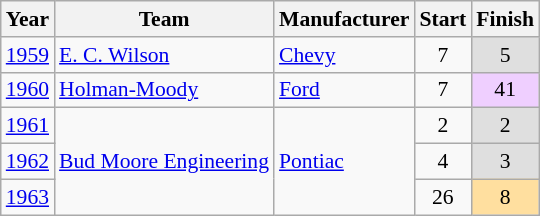<table class="wikitable" style="font-size: 90%;">
<tr>
<th>Year</th>
<th>Team</th>
<th>Manufacturer</th>
<th>Start</th>
<th>Finish</th>
</tr>
<tr>
<td><a href='#'>1959</a></td>
<td><a href='#'>E. C. Wilson</a></td>
<td><a href='#'>Chevy</a></td>
<td align=center>7</td>
<td align=center style="background:#DFDFDF;">5</td>
</tr>
<tr>
<td><a href='#'>1960</a></td>
<td><a href='#'>Holman-Moody</a></td>
<td><a href='#'>Ford</a></td>
<td align=center>7</td>
<td align=center style="background:#EFCFFF;">41</td>
</tr>
<tr>
<td><a href='#'>1961</a></td>
<td rowspan=3><a href='#'>Bud Moore Engineering</a></td>
<td rowspan=3><a href='#'>Pontiac</a></td>
<td align=center>2</td>
<td align=center style="background:#DFDFDF;">2</td>
</tr>
<tr>
<td><a href='#'>1962</a></td>
<td align=center>4</td>
<td align=center style="background:#DFDFDF;">3</td>
</tr>
<tr>
<td><a href='#'>1963</a></td>
<td align=center>26</td>
<td align=center style="background:#FFDF9F;">8</td>
</tr>
</table>
